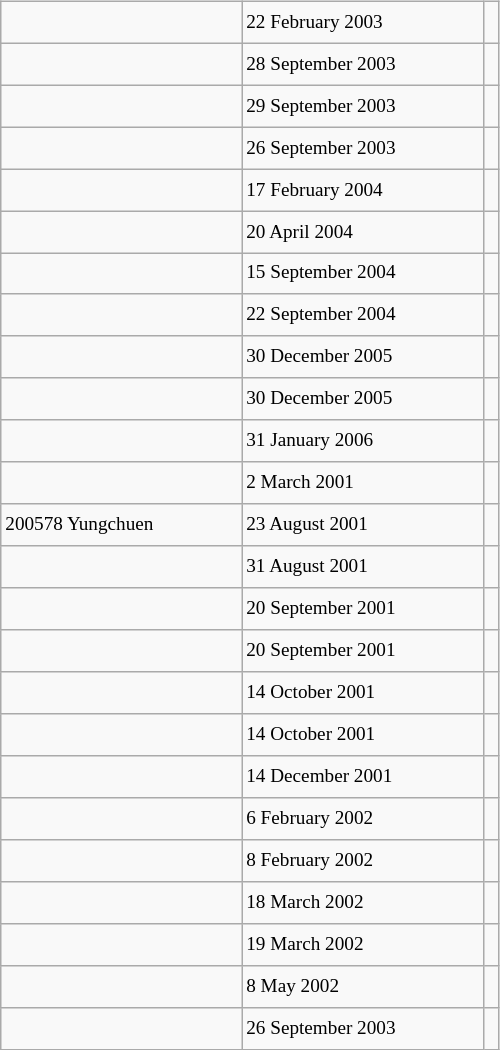<table class="wikitable" style="font-size: 80%; float: left; width: 26em; margin-right: 1em; height: 700px">
<tr>
<td></td>
<td>22 February 2003</td>
<td></td>
</tr>
<tr>
<td></td>
<td>28 September 2003</td>
<td></td>
</tr>
<tr>
<td></td>
<td>29 September 2003</td>
<td></td>
</tr>
<tr>
<td></td>
<td>26 September 2003</td>
<td></td>
</tr>
<tr>
<td></td>
<td>17 February 2004</td>
<td></td>
</tr>
<tr>
<td></td>
<td>20 April 2004</td>
<td></td>
</tr>
<tr>
<td></td>
<td>15 September 2004</td>
<td></td>
</tr>
<tr>
<td></td>
<td>22 September 2004</td>
<td></td>
</tr>
<tr>
<td></td>
<td>30 December 2005</td>
<td></td>
</tr>
<tr>
<td></td>
<td>30 December 2005</td>
<td></td>
</tr>
<tr>
<td></td>
<td>31 January 2006</td>
<td></td>
</tr>
<tr>
<td></td>
<td>2 March 2001</td>
<td></td>
</tr>
<tr>
<td>200578 Yungchuen</td>
<td>23 August 2001</td>
<td></td>
</tr>
<tr>
<td></td>
<td>31 August 2001</td>
<td></td>
</tr>
<tr>
<td></td>
<td>20 September 2001</td>
<td></td>
</tr>
<tr>
<td></td>
<td>20 September 2001</td>
<td></td>
</tr>
<tr>
<td></td>
<td>14 October 2001</td>
<td></td>
</tr>
<tr>
<td></td>
<td>14 October 2001</td>
<td></td>
</tr>
<tr>
<td></td>
<td>14 December 2001</td>
<td></td>
</tr>
<tr>
<td></td>
<td>6 February 2002</td>
<td></td>
</tr>
<tr>
<td></td>
<td>8 February 2002</td>
<td></td>
</tr>
<tr>
<td></td>
<td>18 March 2002</td>
<td></td>
</tr>
<tr>
<td></td>
<td>19 March 2002</td>
<td></td>
</tr>
<tr>
<td></td>
<td>8 May 2002</td>
<td></td>
</tr>
<tr>
<td></td>
<td>26 September 2003</td>
<td></td>
</tr>
</table>
